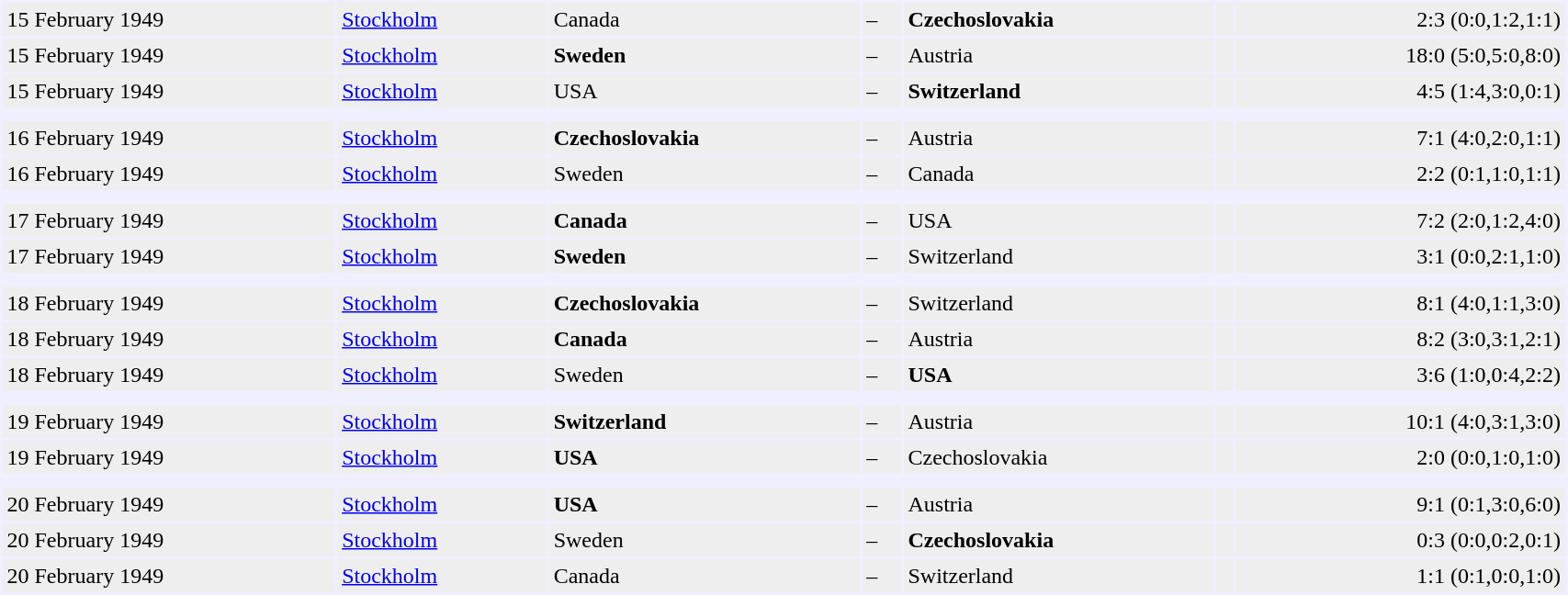<table cellspacing="2" border="0" cellpadding="3" bgcolor="#EFEFFF" width="90%">
<tr>
<td bgcolor="#EEEEEE">15 February 1949</td>
<td bgcolor="#EEEEEE"><a href='#'>Stockholm</a></td>
<td bgcolor="#EEEEEE"> Canada</td>
<td bgcolor="#EEEEEE">–</td>
<td bgcolor="#EEEEEE"> <strong>Czechoslovakia</strong></td>
<td bgcolor="#EEEEEE"></td>
<td bgcolor="#EEEEEE" align="right">2:3 (0:0,1:2,1:1)</td>
</tr>
<tr>
<td bgcolor="#EEEEEE">15 February 1949</td>
<td bgcolor="#EEEEEE"><a href='#'>Stockholm</a></td>
<td bgcolor="#EEEEEE"> <strong>Sweden</strong></td>
<td bgcolor="#EEEEEE">–</td>
<td bgcolor="#EEEEEE"> Austria</td>
<td bgcolor="#EEEEEE"></td>
<td bgcolor="#EEEEEE" align="right">18:0 (5:0,5:0,8:0)</td>
</tr>
<tr>
<td bgcolor="#EEEEEE">15 February 1949</td>
<td bgcolor="#EEEEEE"><a href='#'>Stockholm</a></td>
<td bgcolor="#EEEEEE"> USA</td>
<td bgcolor="#EEEEEE">–</td>
<td bgcolor="#EEEEEE"> <strong>Switzerland</strong></td>
<td bgcolor="#EEEEEE"></td>
<td bgcolor="#EEEEEE" align="right">4:5 (1:4,3:0,0:1)</td>
</tr>
<tr>
<td></td>
</tr>
<tr>
<td bgcolor="#EEEEEE">16 February 1949</td>
<td bgcolor="#EEEEEE"><a href='#'>Stockholm</a></td>
<td bgcolor="#EEEEEE"> <strong>Czechoslovakia</strong></td>
<td bgcolor="#EEEEEE">–</td>
<td bgcolor="#EEEEEE"> Austria</td>
<td bgcolor="#EEEEEE"></td>
<td bgcolor="#EEEEEE" align="right">7:1 (4:0,2:0,1:1)</td>
</tr>
<tr>
<td bgcolor="#EEEEEE">16 February 1949</td>
<td bgcolor="#EEEEEE"><a href='#'>Stockholm</a></td>
<td bgcolor="#EEEEEE"> Sweden</td>
<td bgcolor="#EEEEEE">–</td>
<td bgcolor="#EEEEEE"> Canada</td>
<td bgcolor="#EEEEEE"></td>
<td bgcolor="#EEEEEE" align="right">2:2 (0:1,1:0,1:1)</td>
</tr>
<tr>
<td></td>
</tr>
<tr>
<td bgcolor="#EEEEEE">17 February 1949</td>
<td bgcolor="#EEEEEE"><a href='#'>Stockholm</a></td>
<td bgcolor="#EEEEEE"> <strong>Canada</strong></td>
<td bgcolor="#EEEEEE">–</td>
<td bgcolor="#EEEEEE"> USA</td>
<td bgcolor="#EEEEEE"></td>
<td bgcolor="#EEEEEE" align="right">7:2 (2:0,1:2,4:0)</td>
</tr>
<tr>
<td bgcolor="#EEEEEE">17 February 1949</td>
<td bgcolor="#EEEEEE"><a href='#'>Stockholm</a></td>
<td bgcolor="#EEEEEE"> <strong>Sweden</strong></td>
<td bgcolor="#EEEEEE">–</td>
<td bgcolor="#EEEEEE"> Switzerland</td>
<td bgcolor="#EEEEEE"></td>
<td bgcolor="#EEEEEE" align="right">3:1 (0:0,2:1,1:0)</td>
</tr>
<tr>
<td></td>
</tr>
<tr>
<td bgcolor="#EEEEEE">18 February 1949</td>
<td bgcolor="#EEEEEE"><a href='#'>Stockholm</a></td>
<td bgcolor="#EEEEEE"> <strong>Czechoslovakia</strong></td>
<td bgcolor="#EEEEEE">–</td>
<td bgcolor="#EEEEEE"> Switzerland</td>
<td bgcolor="#EEEEEE"></td>
<td bgcolor="#EEEEEE" align="right">8:1 (4:0,1:1,3:0)</td>
</tr>
<tr>
<td bgcolor="#EEEEEE">18 February 1949</td>
<td bgcolor="#EEEEEE"><a href='#'>Stockholm</a></td>
<td bgcolor="#EEEEEE"> <strong>Canada</strong></td>
<td bgcolor="#EEEEEE">–</td>
<td bgcolor="#EEEEEE"> Austria</td>
<td bgcolor="#EEEEEE"></td>
<td bgcolor="#EEEEEE" align="right">8:2 (3:0,3:1,2:1)</td>
</tr>
<tr>
<td bgcolor="#EEEEEE">18 February 1949</td>
<td bgcolor="#EEEEEE"><a href='#'>Stockholm</a></td>
<td bgcolor="#EEEEEE"> Sweden</td>
<td bgcolor="#EEEEEE">–</td>
<td bgcolor="#EEEEEE"> <strong>USA</strong></td>
<td bgcolor="#EEEEEE"></td>
<td bgcolor="#EEEEEE" align="right">3:6 (1:0,0:4,2:2)</td>
</tr>
<tr>
<td></td>
</tr>
<tr>
<td bgcolor="#EEEEEE">19 February 1949</td>
<td bgcolor="#EEEEEE"><a href='#'>Stockholm</a></td>
<td bgcolor="#EEEEEE"> <strong>Switzerland</strong></td>
<td bgcolor="#EEEEEE">–</td>
<td bgcolor="#EEEEEE"> Austria</td>
<td bgcolor="#EEEEEE"></td>
<td bgcolor="#EEEEEE" align="right">10:1 (4:0,3:1,3:0)</td>
</tr>
<tr>
<td bgcolor="#EEEEEE">19 February 1949</td>
<td bgcolor="#EEEEEE"><a href='#'>Stockholm</a></td>
<td bgcolor="#EEEEEE"> <strong>USA</strong></td>
<td bgcolor="#EEEEEE">–</td>
<td bgcolor="#EEEEEE"> Czechoslovakia</td>
<td bgcolor="#EEEEEE"></td>
<td bgcolor="#EEEEEE" align="right">2:0 (0:0,1:0,1:0)</td>
</tr>
<tr>
<td></td>
</tr>
<tr>
<td bgcolor="#EEEEEE">20 February 1949</td>
<td bgcolor="#EEEEEE"><a href='#'>Stockholm</a></td>
<td bgcolor="#EEEEEE"> <strong>USA</strong></td>
<td bgcolor="#EEEEEE">–</td>
<td bgcolor="#EEEEEE"> Austria</td>
<td bgcolor="#EEEEEE"></td>
<td bgcolor="#EEEEEE" align="right">9:1 (0:1,3:0,6:0)</td>
</tr>
<tr>
<td bgcolor="#EEEEEE">20 February 1949</td>
<td bgcolor="#EEEEEE"><a href='#'>Stockholm</a></td>
<td bgcolor="#EEEEEE"> Sweden</td>
<td bgcolor="#EEEEEE">–</td>
<td bgcolor="#EEEEEE"> <strong>Czechoslovakia</strong></td>
<td bgcolor="#EEEEEE"></td>
<td bgcolor="#EEEEEE" align="right">0:3 (0:0,0:2,0:1)</td>
</tr>
<tr>
<td bgcolor="#EEEEEE">20 February 1949</td>
<td bgcolor="#EEEEEE"><a href='#'>Stockholm</a></td>
<td bgcolor="#EEEEEE"> Canada</td>
<td bgcolor="#EEEEEE">–</td>
<td bgcolor="#EEEEEE"> Switzerland</td>
<td bgcolor="#EEEEEE"></td>
<td bgcolor="#EEEEEE" align="right">1:1 (0:1,0:0,1:0)</td>
</tr>
</table>
